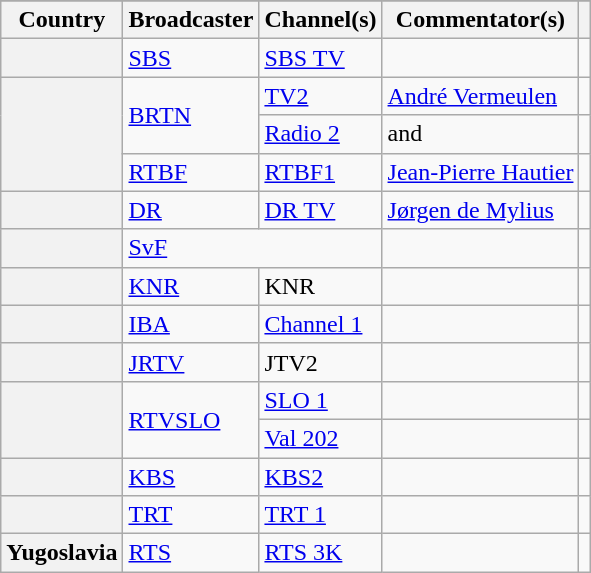<table class="wikitable plainrowheaders">
<tr>
</tr>
<tr>
<th scope="col">Country</th>
<th scope="col">Broadcaster</th>
<th scope="col">Channel(s)</th>
<th scope="col">Commentator(s)</th>
<th scope="col"></th>
</tr>
<tr>
<th scope="row"></th>
<td><a href='#'>SBS</a></td>
<td><a href='#'>SBS TV</a></td>
<td></td>
<td style="text-align:center"></td>
</tr>
<tr>
<th scope="rowgroup" rowspan="3"></th>
<td rowspan="2"><a href='#'>BRTN</a></td>
<td><a href='#'>TV2</a></td>
<td><a href='#'>André Vermeulen</a></td>
<td style="text-align:center"></td>
</tr>
<tr>
<td><a href='#'>Radio 2</a></td>
<td> and </td>
<td style="text-align:center"></td>
</tr>
<tr>
<td><a href='#'>RTBF</a></td>
<td><a href='#'>RTBF1</a></td>
<td><a href='#'>Jean-Pierre Hautier</a></td>
<td style="text-align:center"></td>
</tr>
<tr>
<th scope="row"></th>
<td><a href='#'>DR</a></td>
<td><a href='#'>DR TV</a></td>
<td><a href='#'>Jørgen de Mylius</a></td>
<td style="text-align:center"></td>
</tr>
<tr>
<th scope="row"></th>
<td colspan="2"><a href='#'>SvF</a></td>
<td></td>
<td style="text-align:center"></td>
</tr>
<tr>
<th scope="row"></th>
<td><a href='#'>KNR</a></td>
<td>KNR</td>
<td></td>
<td style="text-align:center"></td>
</tr>
<tr>
<th scope="row"></th>
<td><a href='#'>IBA</a></td>
<td><a href='#'>Channel 1</a></td>
<td></td>
<td style="text-align:center"></td>
</tr>
<tr>
<th scope="row"></th>
<td><a href='#'>JRTV</a></td>
<td>JTV2</td>
<td></td>
<td style="text-align:center"></td>
</tr>
<tr>
<th scope="rowgroup" rowspan="2"></th>
<td rowspan="2"><a href='#'>RTVSLO</a></td>
<td><a href='#'>SLO 1</a></td>
<td></td>
<td style="text-align:center"></td>
</tr>
<tr>
<td><a href='#'>Val 202</a></td>
<td></td>
<td style="text-align:center"></td>
</tr>
<tr>
<th scope="row"></th>
<td><a href='#'>KBS</a></td>
<td><a href='#'>KBS2</a></td>
<td></td>
<td style="text-align:center"></td>
</tr>
<tr>
<th scope="row"></th>
<td><a href='#'>TRT</a></td>
<td><a href='#'>TRT 1</a></td>
<td></td>
<td style="text-align:center"></td>
</tr>
<tr>
<th scope="row"> Yugoslavia</th>
<td><a href='#'>RTS</a></td>
<td><a href='#'>RTS 3K</a></td>
<td></td>
<td style="text-align:center"></td>
</tr>
</table>
